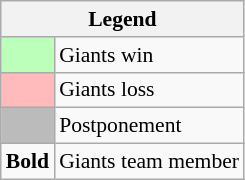<table class="wikitable" style="font-size:90%">
<tr>
<th colspan="2">Legend</th>
</tr>
<tr>
<td style="background:#bfb;"> </td>
<td>Giants win</td>
</tr>
<tr>
<td style="background:#fbb;"> </td>
<td>Giants loss</td>
</tr>
<tr>
<td style="background:#bbb;"> </td>
<td>Postponement</td>
</tr>
<tr>
<td><strong>Bold</strong></td>
<td>Giants team member</td>
</tr>
</table>
